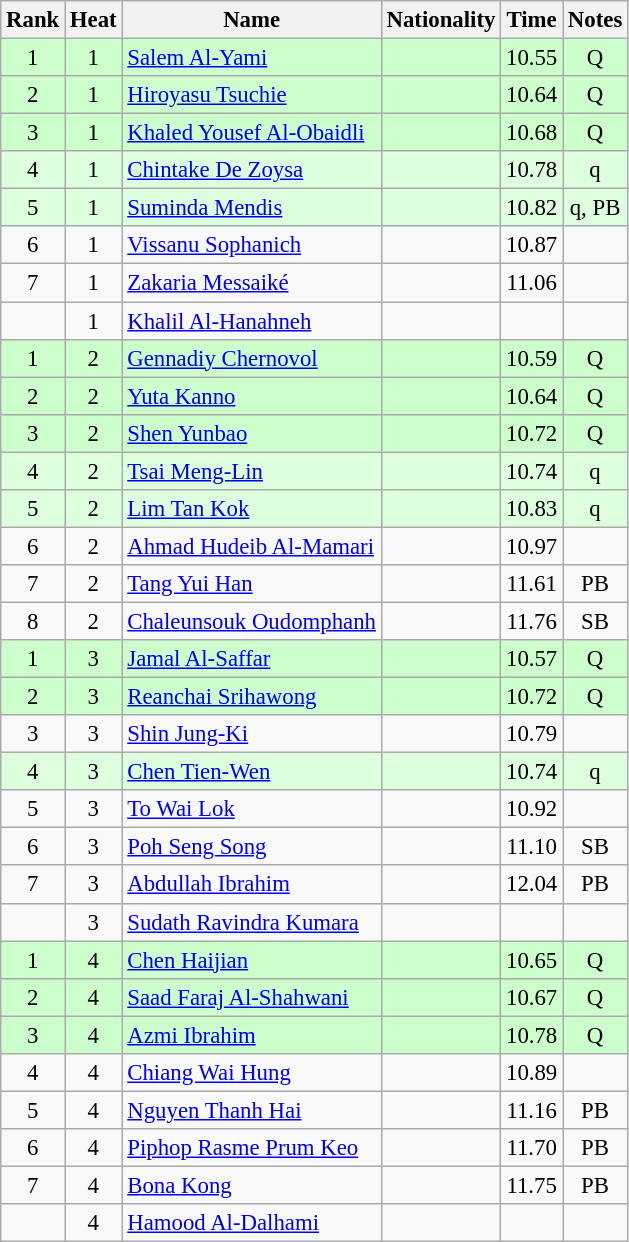<table class="wikitable sortable" style="text-align:center; font-size:95%">
<tr>
<th>Rank</th>
<th>Heat</th>
<th>Name</th>
<th>Nationality</th>
<th>Time</th>
<th>Notes</th>
</tr>
<tr bgcolor=ccffcc>
<td>1</td>
<td>1</td>
<td align=left><a href='#'>Salem Al-Yami</a></td>
<td align=left></td>
<td>10.55</td>
<td>Q</td>
</tr>
<tr bgcolor=ccffcc>
<td>2</td>
<td>1</td>
<td align=left><a href='#'>Hiroyasu Tsuchie</a></td>
<td align=left></td>
<td>10.64</td>
<td>Q</td>
</tr>
<tr bgcolor=ccffcc>
<td>3</td>
<td>1</td>
<td align=left><a href='#'>Khaled Yousef Al-Obaidli</a></td>
<td align=left></td>
<td>10.68</td>
<td>Q</td>
</tr>
<tr bgcolor=ddffdd>
<td>4</td>
<td>1</td>
<td align=left><a href='#'>Chintake De Zoysa</a></td>
<td align=left></td>
<td>10.78</td>
<td>q</td>
</tr>
<tr bgcolor=ddffdd>
<td>5</td>
<td>1</td>
<td align=left><a href='#'>Suminda Mendis</a></td>
<td align=left></td>
<td>10.82</td>
<td>q, PB</td>
</tr>
<tr>
<td>6</td>
<td>1</td>
<td align=left><a href='#'>Vissanu Sophanich</a></td>
<td align=left></td>
<td>10.87</td>
<td></td>
</tr>
<tr>
<td>7</td>
<td>1</td>
<td align=left><a href='#'>Zakaria Messaiké</a></td>
<td align=left></td>
<td>11.06</td>
<td></td>
</tr>
<tr>
<td></td>
<td>1</td>
<td align=left><a href='#'>Khalil Al-Hanahneh</a></td>
<td align=left></td>
<td></td>
<td></td>
</tr>
<tr bgcolor=ccffcc>
<td>1</td>
<td>2</td>
<td align=left><a href='#'>Gennadiy Chernovol</a></td>
<td align=left></td>
<td>10.59</td>
<td>Q</td>
</tr>
<tr bgcolor=ccffcc>
<td>2</td>
<td>2</td>
<td align=left><a href='#'>Yuta Kanno</a></td>
<td align=left></td>
<td>10.64</td>
<td>Q</td>
</tr>
<tr bgcolor=ccffcc>
<td>3</td>
<td>2</td>
<td align=left><a href='#'>Shen Yunbao</a></td>
<td align=left></td>
<td>10.72</td>
<td>Q</td>
</tr>
<tr bgcolor=ddffdd>
<td>4</td>
<td>2</td>
<td align=left><a href='#'>Tsai Meng-Lin</a></td>
<td align=left></td>
<td>10.74</td>
<td>q</td>
</tr>
<tr bgcolor=ddffdd>
<td>5</td>
<td>2</td>
<td align=left><a href='#'>Lim Tan Kok</a></td>
<td align=left></td>
<td>10.83</td>
<td>q</td>
</tr>
<tr>
<td>6</td>
<td>2</td>
<td align=left><a href='#'>Ahmad Hudeib Al-Mamari</a></td>
<td align=left></td>
<td>10.97</td>
<td></td>
</tr>
<tr>
<td>7</td>
<td>2</td>
<td align=left><a href='#'>Tang Yui Han</a></td>
<td align=left></td>
<td>11.61</td>
<td>PB</td>
</tr>
<tr>
<td>8</td>
<td>2</td>
<td align=left><a href='#'>Chaleunsouk Oudomphanh</a></td>
<td align=left></td>
<td>11.76</td>
<td>SB</td>
</tr>
<tr bgcolor=ccffcc>
<td>1</td>
<td>3</td>
<td align=left><a href='#'>Jamal Al-Saffar</a></td>
<td align=left></td>
<td>10.57</td>
<td>Q</td>
</tr>
<tr bgcolor=ccffcc>
<td>2</td>
<td>3</td>
<td align=left><a href='#'>Reanchai Srihawong</a></td>
<td align=left></td>
<td>10.72</td>
<td>Q</td>
</tr>
<tr>
<td>3</td>
<td>3</td>
<td align=left><a href='#'>Shin Jung-Ki</a></td>
<td align=left></td>
<td>10.79</td>
<td></td>
</tr>
<tr bgcolor=ddffdd>
<td>4</td>
<td>3</td>
<td align=left><a href='#'>Chen Tien-Wen</a></td>
<td align=left></td>
<td>10.74</td>
<td>q</td>
</tr>
<tr>
<td>5</td>
<td>3</td>
<td align=left><a href='#'>To Wai Lok</a></td>
<td align=left></td>
<td>10.92</td>
<td></td>
</tr>
<tr>
<td>6</td>
<td>3</td>
<td align=left><a href='#'>Poh Seng Song</a></td>
<td align=left></td>
<td>11.10</td>
<td>SB</td>
</tr>
<tr>
<td>7</td>
<td>3</td>
<td align=left><a href='#'>Abdullah Ibrahim</a></td>
<td align=left></td>
<td>12.04</td>
<td>PB</td>
</tr>
<tr>
<td></td>
<td>3</td>
<td align=left><a href='#'>Sudath Ravindra Kumara</a></td>
<td align=left></td>
<td></td>
<td></td>
</tr>
<tr bgcolor=ccffcc>
<td>1</td>
<td>4</td>
<td align=left><a href='#'>Chen Haijian</a></td>
<td align=left></td>
<td>10.65</td>
<td>Q</td>
</tr>
<tr bgcolor=ccffcc>
<td>2</td>
<td>4</td>
<td align=left><a href='#'>Saad Faraj Al-Shahwani</a></td>
<td align=left></td>
<td>10.67</td>
<td>Q</td>
</tr>
<tr bgcolor=ccffcc>
<td>3</td>
<td>4</td>
<td align=left><a href='#'>Azmi Ibrahim</a></td>
<td align=left></td>
<td>10.78</td>
<td>Q</td>
</tr>
<tr>
<td>4</td>
<td>4</td>
<td align=left><a href='#'>Chiang Wai Hung</a></td>
<td align=left></td>
<td>10.89</td>
<td></td>
</tr>
<tr>
<td>5</td>
<td>4</td>
<td align=left><a href='#'>Nguyen Thanh Hai</a></td>
<td align=left></td>
<td>11.16</td>
<td>PB</td>
</tr>
<tr>
<td>6</td>
<td>4</td>
<td align=left><a href='#'>Piphop Rasme Prum Keo</a></td>
<td align=left></td>
<td>11.70</td>
<td>PB</td>
</tr>
<tr>
<td>7</td>
<td>4</td>
<td align=left><a href='#'>Bona Kong</a></td>
<td align=left></td>
<td>11.75</td>
<td>PB</td>
</tr>
<tr>
<td></td>
<td>4</td>
<td align=left><a href='#'>Hamood Al-Dalhami</a></td>
<td align=left></td>
<td></td>
<td></td>
</tr>
</table>
